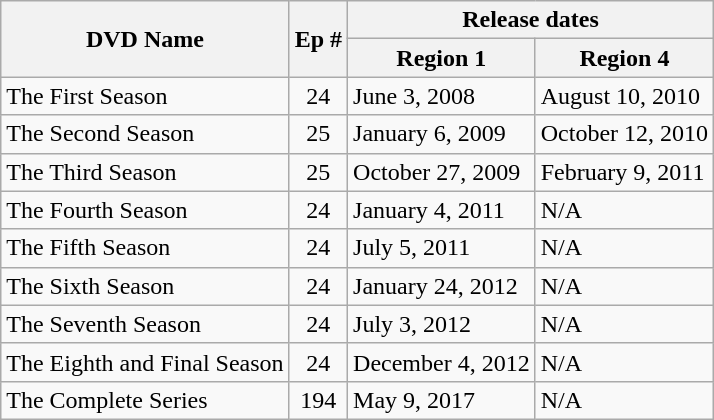<table class="wikitable">
<tr>
<th rowspan="2">DVD Name</th>
<th rowspan="2">Ep #</th>
<th colspan="2">Release dates</th>
</tr>
<tr>
<th>Region 1</th>
<th>Region 4</th>
</tr>
<tr>
<td>The First Season</td>
<td align="center">24</td>
<td>June 3, 2008</td>
<td>August 10, 2010</td>
</tr>
<tr>
<td>The Second Season</td>
<td align="center">25</td>
<td>January 6, 2009</td>
<td>October 12, 2010</td>
</tr>
<tr>
<td>The Third Season</td>
<td align="center">25</td>
<td>October 27, 2009</td>
<td>February 9, 2011</td>
</tr>
<tr>
<td>The Fourth Season</td>
<td align="center">24</td>
<td>January 4, 2011</td>
<td>N/A</td>
</tr>
<tr>
<td>The Fifth Season</td>
<td align="center">24</td>
<td>July 5, 2011</td>
<td>N/A</td>
</tr>
<tr>
<td>The Sixth Season</td>
<td align="center">24</td>
<td>January 24, 2012</td>
<td>N/A</td>
</tr>
<tr>
<td>The Seventh Season</td>
<td align="center">24</td>
<td>July 3, 2012</td>
<td>N/A</td>
</tr>
<tr>
<td>The Eighth and Final Season</td>
<td align="center">24</td>
<td>December 4, 2012</td>
<td>N/A</td>
</tr>
<tr>
<td>The Complete Series</td>
<td align="center">194</td>
<td>May 9, 2017</td>
<td>N/A</td>
</tr>
</table>
